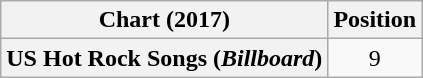<table class="wikitable plainrowheaders">
<tr>
<th>Chart (2017)</th>
<th>Position</th>
</tr>
<tr>
<th scope="row">US Hot Rock Songs (<em>Billboard</em>)</th>
<td style="text-align:center;">9</td>
</tr>
</table>
